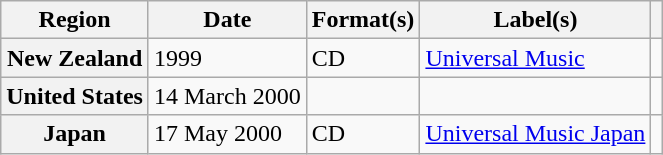<table class="wikitable plainrowheaders">
<tr>
<th scope="col">Region</th>
<th scope="col">Date</th>
<th scope="col">Format(s)</th>
<th scope="col">Label(s)</th>
<th scope="col"></th>
</tr>
<tr>
<th scope="row">New Zealand</th>
<td>1999</td>
<td>CD</td>
<td><a href='#'>Universal Music</a></td>
<td></td>
</tr>
<tr>
<th scope="row">United States</th>
<td>14 March 2000</td>
<td></td>
<td></td>
<td></td>
</tr>
<tr>
<th scope="row">Japan</th>
<td>17 May 2000</td>
<td>CD</td>
<td><a href='#'>Universal Music Japan</a></td>
<td></td>
</tr>
</table>
